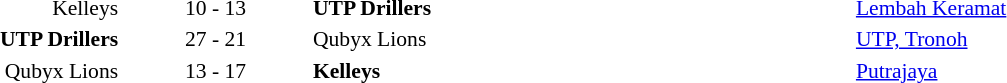<table width=100% cellspacing=1>
<tr>
<th width=25%></th>
<th width=10%></th>
<th></th>
</tr>
<tr>
</tr>
<tr style=font-size:90%>
<td align=right>Kelleys </td>
<td align=center>10 - 13</td>
<td> <strong>UTP Drillers</strong></td>
<td><a href='#'>Lembah Keramat</a></td>
</tr>
<tr>
</tr>
<tr style=font-size:90%>
<td align=right><strong>UTP Drillers</strong> </td>
<td align=center>27 - 21</td>
<td> Qubyx Lions</td>
<td><a href='#'>UTP, Tronoh</a></td>
</tr>
<tr>
</tr>
<tr style=font-size:90%>
<td align=right>Qubyx Lions </td>
<td align=center>13 - 17</td>
<td> <strong>Kelleys</strong></td>
<td><a href='#'>Putrajaya</a></td>
</tr>
</table>
